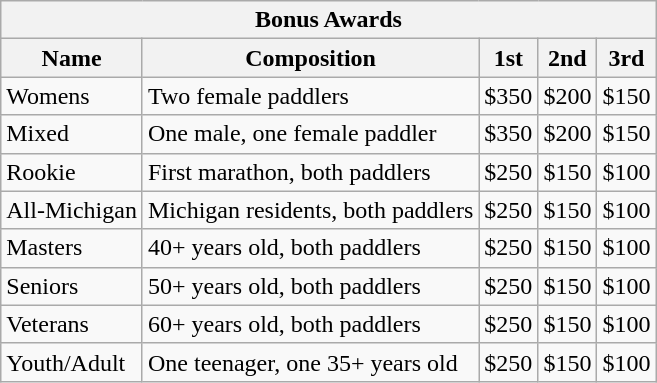<table class="wikitable">
<tr>
<th colspan=5 scope="col">Bonus Awards</th>
</tr>
<tr>
<th>Name</th>
<th>Composition</th>
<th scope="col">1st</th>
<th scope="col">2nd</th>
<th scope="col">3rd</th>
</tr>
<tr>
<td>Womens</td>
<td>Two female paddlers</td>
<td>$350</td>
<td>$200</td>
<td>$150</td>
</tr>
<tr>
<td>Mixed</td>
<td>One male, one female paddler</td>
<td>$350</td>
<td>$200</td>
<td>$150</td>
</tr>
<tr>
<td>Rookie</td>
<td>First marathon, both paddlers</td>
<td>$250</td>
<td>$150</td>
<td>$100</td>
</tr>
<tr>
<td>All-Michigan</td>
<td>Michigan residents, both paddlers</td>
<td>$250</td>
<td>$150</td>
<td>$100</td>
</tr>
<tr>
<td>Masters</td>
<td>40+ years old, both paddlers</td>
<td>$250</td>
<td>$150</td>
<td>$100</td>
</tr>
<tr>
<td>Seniors</td>
<td>50+ years old, both paddlers</td>
<td>$250</td>
<td>$150</td>
<td>$100</td>
</tr>
<tr>
<td>Veterans</td>
<td>60+ years old, both paddlers</td>
<td>$250</td>
<td>$150</td>
<td>$100</td>
</tr>
<tr>
<td>Youth/Adult</td>
<td>One teenager, one 35+ years old</td>
<td>$250</td>
<td>$150</td>
<td>$100</td>
</tr>
</table>
